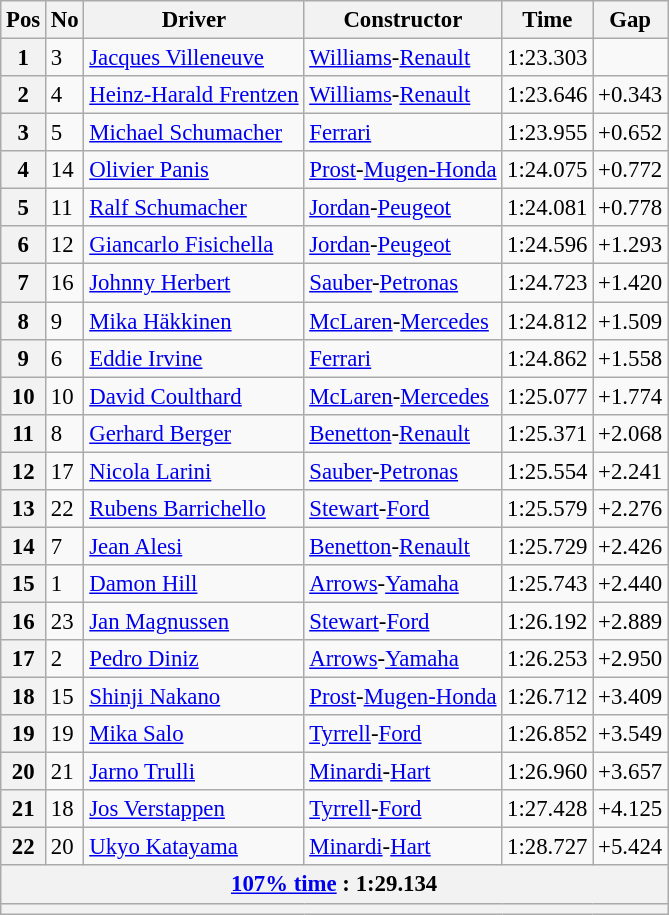<table class="wikitable sortable" style="font-size: 95%;">
<tr>
<th>Pos</th>
<th>No</th>
<th>Driver</th>
<th>Constructor</th>
<th>Time</th>
<th>Gap</th>
</tr>
<tr>
<th>1</th>
<td>3</td>
<td> <a href='#'>Jacques Villeneuve</a></td>
<td><a href='#'>Williams</a>-<a href='#'>Renault</a></td>
<td>1:23.303</td>
<td></td>
</tr>
<tr>
<th>2</th>
<td>4</td>
<td> <a href='#'>Heinz-Harald Frentzen</a></td>
<td><a href='#'>Williams</a>-<a href='#'>Renault</a></td>
<td>1:23.646</td>
<td>+0.343</td>
</tr>
<tr>
<th>3</th>
<td>5</td>
<td> <a href='#'>Michael Schumacher</a></td>
<td><a href='#'>Ferrari</a></td>
<td>1:23.955</td>
<td>+0.652</td>
</tr>
<tr>
<th>4</th>
<td>14</td>
<td> <a href='#'>Olivier Panis</a></td>
<td><a href='#'>Prost</a>-<a href='#'>Mugen-Honda</a></td>
<td>1:24.075</td>
<td>+0.772</td>
</tr>
<tr>
<th>5</th>
<td>11</td>
<td> <a href='#'>Ralf Schumacher</a></td>
<td><a href='#'>Jordan</a>-<a href='#'>Peugeot</a></td>
<td>1:24.081</td>
<td>+0.778</td>
</tr>
<tr>
<th>6</th>
<td>12</td>
<td> <a href='#'>Giancarlo Fisichella</a></td>
<td><a href='#'>Jordan</a>-<a href='#'>Peugeot</a></td>
<td>1:24.596</td>
<td>+1.293</td>
</tr>
<tr>
<th>7</th>
<td>16</td>
<td> <a href='#'>Johnny Herbert</a></td>
<td><a href='#'>Sauber</a>-<a href='#'>Petronas</a></td>
<td>1:24.723</td>
<td>+1.420</td>
</tr>
<tr>
<th>8</th>
<td>9</td>
<td> <a href='#'>Mika Häkkinen</a></td>
<td><a href='#'>McLaren</a>-<a href='#'>Mercedes</a></td>
<td>1:24.812</td>
<td>+1.509</td>
</tr>
<tr>
<th>9</th>
<td>6</td>
<td> <a href='#'>Eddie Irvine</a></td>
<td><a href='#'>Ferrari</a></td>
<td>1:24.862</td>
<td>+1.558</td>
</tr>
<tr>
<th>10</th>
<td>10</td>
<td> <a href='#'>David Coulthard</a></td>
<td><a href='#'>McLaren</a>-<a href='#'>Mercedes</a></td>
<td>1:25.077</td>
<td>+1.774</td>
</tr>
<tr>
<th>11</th>
<td>8</td>
<td> <a href='#'>Gerhard Berger</a></td>
<td><a href='#'>Benetton</a>-<a href='#'>Renault</a></td>
<td>1:25.371</td>
<td>+2.068</td>
</tr>
<tr>
<th>12</th>
<td>17</td>
<td> <a href='#'>Nicola Larini</a></td>
<td><a href='#'>Sauber</a>-<a href='#'>Petronas</a></td>
<td>1:25.554</td>
<td>+2.241</td>
</tr>
<tr>
<th>13</th>
<td>22</td>
<td> <a href='#'>Rubens Barrichello</a></td>
<td><a href='#'>Stewart</a>-<a href='#'>Ford</a></td>
<td>1:25.579</td>
<td>+2.276</td>
</tr>
<tr>
<th>14</th>
<td>7</td>
<td> <a href='#'>Jean Alesi</a></td>
<td><a href='#'>Benetton</a>-<a href='#'>Renault</a></td>
<td>1:25.729</td>
<td>+2.426</td>
</tr>
<tr>
<th>15</th>
<td>1</td>
<td> <a href='#'>Damon Hill</a></td>
<td><a href='#'>Arrows</a>-<a href='#'>Yamaha</a></td>
<td>1:25.743</td>
<td>+2.440</td>
</tr>
<tr>
<th>16</th>
<td>23</td>
<td> <a href='#'>Jan Magnussen</a></td>
<td><a href='#'>Stewart</a>-<a href='#'>Ford</a></td>
<td>1:26.192</td>
<td>+2.889</td>
</tr>
<tr>
<th>17</th>
<td>2</td>
<td> <a href='#'>Pedro Diniz</a></td>
<td><a href='#'>Arrows</a>-<a href='#'>Yamaha</a></td>
<td>1:26.253</td>
<td>+2.950</td>
</tr>
<tr>
<th>18</th>
<td>15</td>
<td> <a href='#'>Shinji Nakano</a></td>
<td><a href='#'>Prost</a>-<a href='#'>Mugen-Honda</a></td>
<td>1:26.712</td>
<td>+3.409</td>
</tr>
<tr>
<th>19</th>
<td>19</td>
<td> <a href='#'>Mika Salo</a></td>
<td><a href='#'>Tyrrell</a>-<a href='#'>Ford</a></td>
<td>1:26.852</td>
<td>+3.549</td>
</tr>
<tr>
<th>20</th>
<td>21</td>
<td> <a href='#'>Jarno Trulli</a></td>
<td><a href='#'>Minardi</a>-<a href='#'>Hart</a></td>
<td>1:26.960</td>
<td>+3.657</td>
</tr>
<tr>
<th>21</th>
<td>18</td>
<td> <a href='#'>Jos Verstappen</a></td>
<td><a href='#'>Tyrrell</a>-<a href='#'>Ford</a></td>
<td>1:27.428</td>
<td>+4.125</td>
</tr>
<tr>
<th>22</th>
<td>20</td>
<td> <a href='#'>Ukyo Katayama</a></td>
<td><a href='#'>Minardi</a>-<a href='#'>Hart</a></td>
<td>1:28.727</td>
<td>+5.424</td>
</tr>
<tr>
<th colspan="6"><a href='#'>107% time</a> : 1:29.134</th>
</tr>
<tr>
<th colspan="7"></th>
</tr>
</table>
